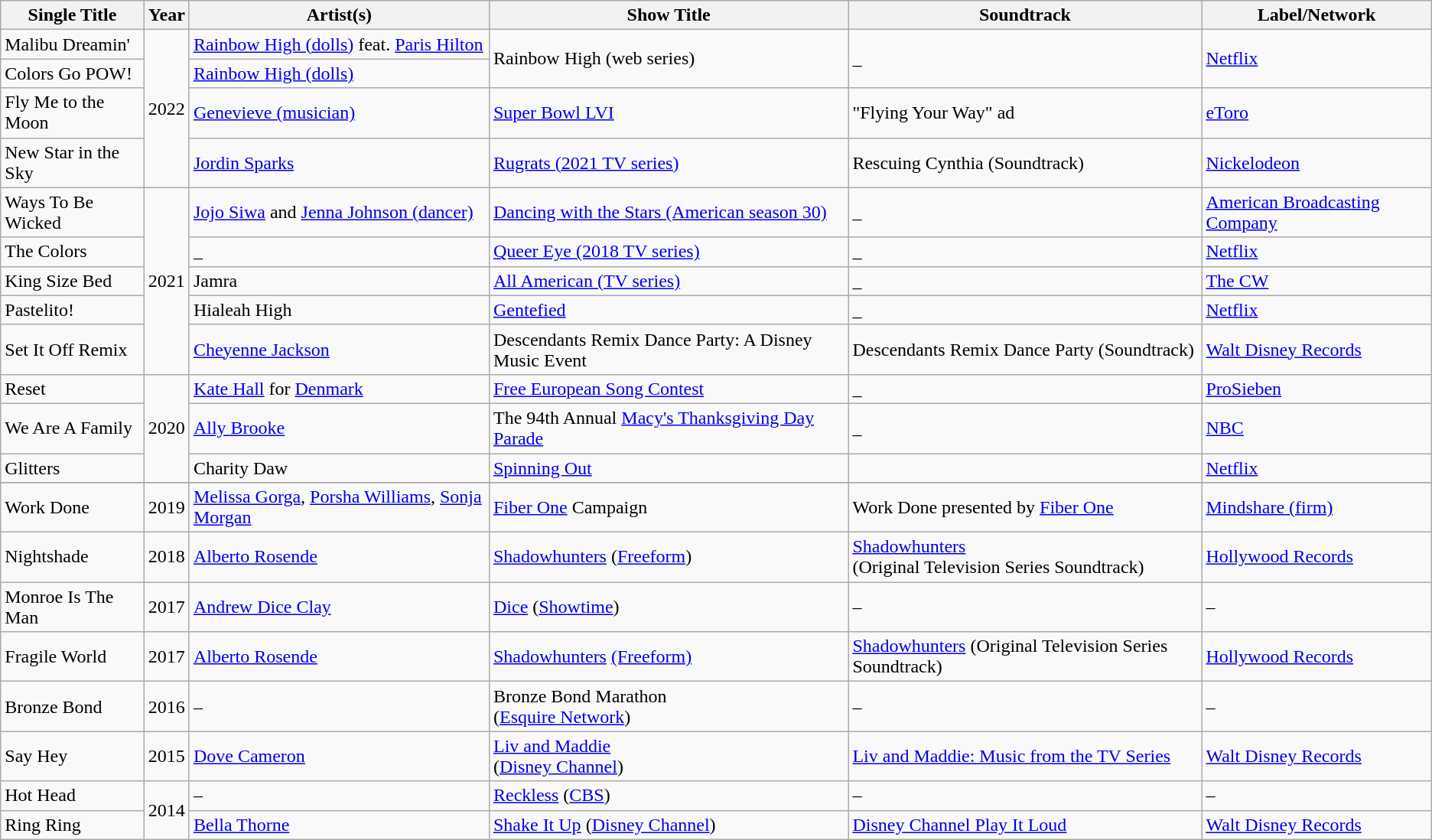<table class="wikitable">
<tr>
<th>Single Title</th>
<th>Year</th>
<th>Artist(s)</th>
<th>Show Title</th>
<th>Soundtrack</th>
<th>Label/Network</th>
</tr>
<tr>
<td>Malibu Dreamin'</td>
<td rowspan="4">2022</td>
<td><a href='#'>Rainbow High (dolls)</a> feat. <a href='#'>Paris Hilton</a></td>
<td rowspan="2">Rainbow High (web series)</td>
<td rowspan="2">_</td>
<td rowspan="2"><a href='#'>Netflix</a></td>
</tr>
<tr>
<td>Colors Go POW!</td>
<td><a href='#'>Rainbow High (dolls)</a></td>
</tr>
<tr>
<td>Fly Me to the Moon</td>
<td><a href='#'>Genevieve (musician)</a></td>
<td><a href='#'>Super Bowl LVI</a></td>
<td>"Flying Your Way" ad</td>
<td><a href='#'>eToro</a></td>
</tr>
<tr>
<td>New Star in the Sky</td>
<td><a href='#'>Jordin Sparks</a></td>
<td><a href='#'>Rugrats (2021 TV series)</a></td>
<td>Rescuing Cynthia (Soundtrack)</td>
<td><a href='#'>Nickelodeon</a></td>
</tr>
<tr>
<td>Ways To Be Wicked</td>
<td rowspan="5">2021</td>
<td><a href='#'>Jojo Siwa</a> and <a href='#'>Jenna Johnson (dancer)</a></td>
<td><a href='#'>Dancing with the Stars (American season 30)</a></td>
<td>_</td>
<td><a href='#'>American Broadcasting Company</a></td>
</tr>
<tr>
<td>The Colors</td>
<td>_</td>
<td><a href='#'>Queer Eye (2018 TV series)</a></td>
<td>_</td>
<td><a href='#'>Netflix</a></td>
</tr>
<tr>
<td>King Size Bed</td>
<td>Jamra</td>
<td><a href='#'>All American (TV series)</a></td>
<td>_</td>
<td><a href='#'>The CW</a></td>
</tr>
<tr>
<td>Pastelito!</td>
<td>Hialeah High</td>
<td><a href='#'>Gentefied</a></td>
<td>_</td>
<td><a href='#'>Netflix</a></td>
</tr>
<tr>
<td>Set It Off Remix</td>
<td><a href='#'>Cheyenne Jackson</a></td>
<td>Descendants Remix Dance Party: A Disney Music Event</td>
<td>Descendants Remix Dance Party (Soundtrack)</td>
<td><a href='#'>Walt Disney Records</a></td>
</tr>
<tr>
<td>Reset</td>
<td rowspan="3">2020</td>
<td><a href='#'>Kate Hall</a> for <a href='#'>Denmark</a></td>
<td><a href='#'>Free European Song Contest</a></td>
<td>_</td>
<td><a href='#'>ProSieben</a></td>
</tr>
<tr>
<td>We Are A Family</td>
<td><a href='#'>Ally Brooke</a></td>
<td>The 94th Annual <a href='#'>Macy's Thanksgiving Day Parade</a></td>
<td>_</td>
<td><a href='#'>NBC</a></td>
</tr>
<tr>
<td>Glitters</td>
<td>Charity Daw</td>
<td><a href='#'>Spinning Out</a></td>
<td></td>
<td><a href='#'>Netflix</a></td>
</tr>
<tr>
</tr>
<tr>
<td>Work Done</td>
<td>2019</td>
<td><a href='#'>Melissa Gorga</a>, <a href='#'>Porsha Williams</a>, <a href='#'>Sonja Morgan</a></td>
<td><a href='#'>Fiber One</a> Campaign</td>
<td>Work Done presented by <a href='#'>Fiber One</a></td>
<td><a href='#'>Mindshare (firm)</a></td>
</tr>
<tr>
<td>Nightshade</td>
<td>2018</td>
<td><a href='#'>Alberto Rosende</a></td>
<td><a href='#'>Shadowhunters</a> (<a href='#'>Freeform</a>)</td>
<td><a href='#'>Shadowhunters</a><br>(Original Television Series Soundtrack)</td>
<td><a href='#'>Hollywood Records</a></td>
</tr>
<tr>
<td>Monroe Is The Man</td>
<td>2017</td>
<td><a href='#'>Andrew Dice Clay</a></td>
<td><a href='#'>Dice</a> (<a href='#'>Showtime</a>)</td>
<td>–</td>
<td>–</td>
</tr>
<tr>
<td>Fragile World</td>
<td>2017</td>
<td><a href='#'>Alberto Rosende</a></td>
<td><a href='#'>Shadowhunters</a> <a href='#'>(Freeform)</a></td>
<td><a href='#'>Shadowhunters</a> (Original Television Series Soundtrack)</td>
<td><a href='#'>Hollywood Records</a></td>
</tr>
<tr>
<td>Bronze Bond</td>
<td>2016</td>
<td>–</td>
<td>Bronze Bond Marathon<br>(<a href='#'>Esquire Network</a>)</td>
<td>–</td>
<td>–</td>
</tr>
<tr>
<td>Say Hey</td>
<td>2015</td>
<td><a href='#'>Dove Cameron</a></td>
<td><a href='#'>Liv and Maddie</a><br>(<a href='#'>Disney Channel</a>)</td>
<td><a href='#'>Liv and Maddie: Music from the TV Series</a></td>
<td><a href='#'>Walt Disney Records</a></td>
</tr>
<tr>
<td>Hot Head</td>
<td rowspan="2">2014</td>
<td>–</td>
<td><a href='#'>Reckless</a> (<a href='#'>CBS</a>)</td>
<td>–</td>
<td>–</td>
</tr>
<tr>
<td>Ring Ring</td>
<td><a href='#'>Bella Thorne</a></td>
<td><a href='#'>Shake It Up</a> (<a href='#'>Disney Channel</a>)</td>
<td><a href='#'>Disney Channel Play It Loud</a></td>
<td><a href='#'>Walt Disney Records</a></td>
</tr>
</table>
